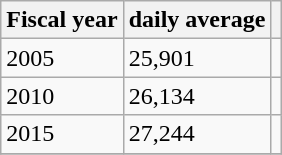<table class="wikitable">
<tr>
<th>Fiscal year</th>
<th>daily average</th>
<th></th>
</tr>
<tr>
<td>2005</td>
<td>25,901</td>
<td></td>
</tr>
<tr>
<td>2010</td>
<td>26,134</td>
<td></td>
</tr>
<tr>
<td>2015</td>
<td>27,244</td>
<td></td>
</tr>
<tr>
</tr>
</table>
